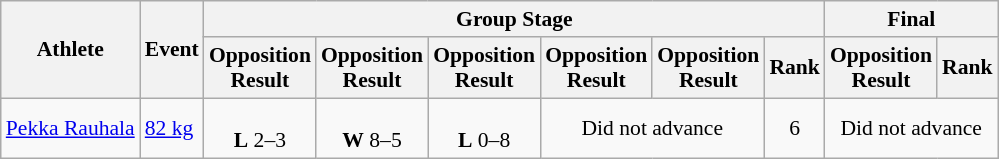<table class=wikitable style="font-size:90%">
<tr>
<th rowspan="2">Athlete</th>
<th rowspan="2">Event</th>
<th colspan="6">Group Stage</th>
<th colspan=2>Final</th>
</tr>
<tr>
<th>Opposition<br>Result</th>
<th>Opposition<br>Result</th>
<th>Opposition<br>Result</th>
<th>Opposition<br>Result</th>
<th>Opposition<br>Result</th>
<th>Rank</th>
<th>Opposition<br>Result</th>
<th>Rank</th>
</tr>
<tr align=center>
<td align=left><a href='#'>Pekka Rauhala</a></td>
<td align=left><a href='#'>82 kg</a></td>
<td><br><strong>L</strong> 2–3</td>
<td><br><strong>W</strong> 8–5</td>
<td><br><strong>L</strong> 0–8</td>
<td colspan=2>Did not advance</td>
<td>6</td>
<td colspan=2>Did not advance</td>
</tr>
</table>
